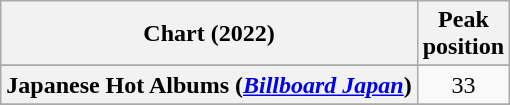<table class="wikitable sortable plainrowheaders" style="text-align:center">
<tr>
<th scope="col">Chart (2022)</th>
<th scope="col">Peak<br>position</th>
</tr>
<tr>
</tr>
<tr>
</tr>
<tr>
</tr>
<tr>
</tr>
<tr>
</tr>
<tr>
</tr>
<tr>
</tr>
<tr>
</tr>
<tr>
</tr>
<tr>
</tr>
<tr>
</tr>
<tr>
</tr>
<tr>
</tr>
<tr>
</tr>
<tr>
<th scope="row">Japanese Hot Albums (<em><a href='#'>Billboard Japan</a></em>)</th>
<td>33</td>
</tr>
<tr>
</tr>
<tr>
</tr>
<tr>
</tr>
<tr>
</tr>
<tr>
</tr>
<tr>
</tr>
<tr>
</tr>
<tr>
</tr>
<tr>
</tr>
<tr>
</tr>
<tr>
</tr>
</table>
